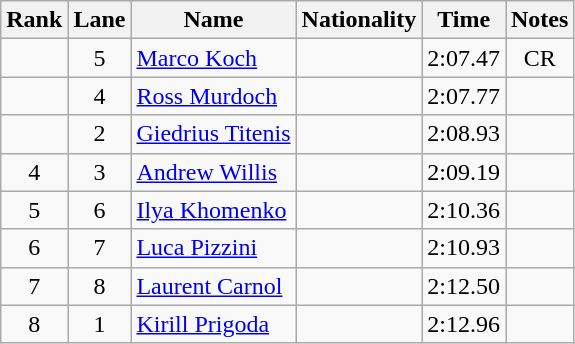<table class="wikitable sortable" style="text-align:center">
<tr>
<th>Rank</th>
<th>Lane</th>
<th>Name</th>
<th>Nationality</th>
<th>Time</th>
<th>Notes</th>
</tr>
<tr>
<td></td>
<td>5</td>
<td align=left><a href='#'>Marco Koch</a></td>
<td align=left></td>
<td>2:07.47</td>
<td>CR</td>
</tr>
<tr>
<td></td>
<td>4</td>
<td align=left><a href='#'>Ross Murdoch</a></td>
<td align=left></td>
<td>2:07.77</td>
<td></td>
</tr>
<tr>
<td></td>
<td>2</td>
<td align=left><a href='#'>Giedrius Titenis</a></td>
<td align=left></td>
<td>2:08.93</td>
<td></td>
</tr>
<tr>
<td>4</td>
<td>3</td>
<td align=left><a href='#'>Andrew Willis</a></td>
<td align=left></td>
<td>2:09.19</td>
<td></td>
</tr>
<tr>
<td>5</td>
<td>6</td>
<td align=left><a href='#'>Ilya Khomenko</a></td>
<td align=left></td>
<td>2:10.36</td>
<td></td>
</tr>
<tr>
<td>6</td>
<td>7</td>
<td align=left><a href='#'>Luca Pizzini</a></td>
<td align=left></td>
<td>2:10.93</td>
<td></td>
</tr>
<tr>
<td>7</td>
<td>8</td>
<td align=left><a href='#'>Laurent Carnol</a></td>
<td align=left></td>
<td>2:12.50</td>
<td></td>
</tr>
<tr>
<td>8</td>
<td>1</td>
<td align=left><a href='#'>Kirill Prigoda</a></td>
<td align=left></td>
<td>2:12.96</td>
<td></td>
</tr>
</table>
